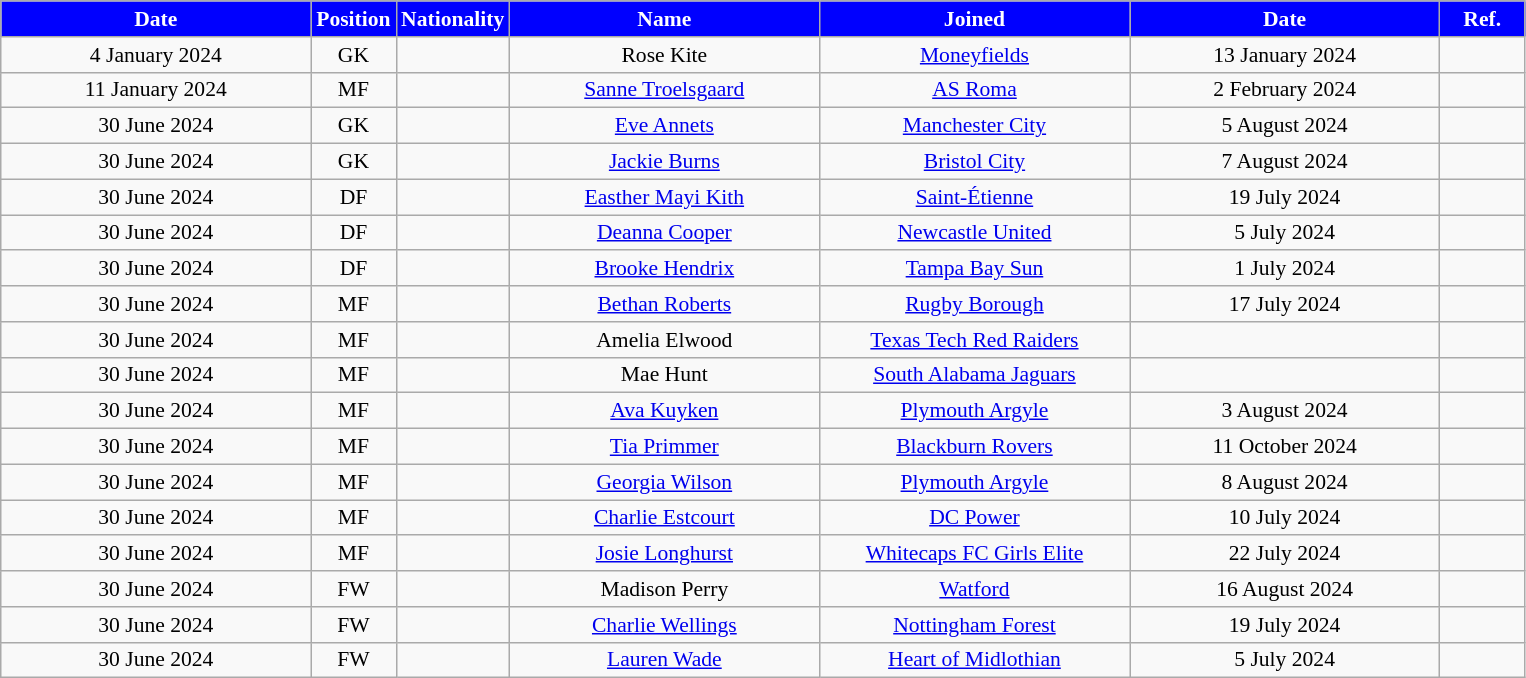<table class="wikitable"  style="text-align:center; font-size:90%; ">
<tr>
<th style="background:#00f; color:white; width:200px;">Date</th>
<th style="background:#00f; color:white; width:50px;">Position</th>
<th style="background:#00f; color:white; width:50px;">Nationality</th>
<th style="background:#00f; color:white; width:200px;">Name</th>
<th style="background:#00f; color:white; width:200px;">Joined</th>
<th style="background:#00f; color:white; width:200px;">Date</th>
<th style="background:#00f; color:white; width:50px;">Ref.</th>
</tr>
<tr>
<td>4 January 2024</td>
<td>GK</td>
<td></td>
<td>Rose Kite</td>
<td><a href='#'>Moneyfields</a></td>
<td>13 January 2024</td>
<td></td>
</tr>
<tr>
<td>11 January 2024</td>
<td>MF</td>
<td></td>
<td><a href='#'>Sanne Troelsgaard</a></td>
<td><a href='#'>AS Roma</a></td>
<td>2 February 2024</td>
<td></td>
</tr>
<tr>
<td>30 June 2024</td>
<td>GK</td>
<td></td>
<td><a href='#'>Eve Annets</a></td>
<td><a href='#'>Manchester City</a></td>
<td>5 August 2024</td>
<td></td>
</tr>
<tr>
<td>30 June 2024</td>
<td>GK</td>
<td></td>
<td><a href='#'>Jackie Burns</a></td>
<td><a href='#'>Bristol City</a></td>
<td>7 August 2024</td>
<td></td>
</tr>
<tr>
<td>30 June 2024</td>
<td>DF</td>
<td></td>
<td><a href='#'>Easther Mayi Kith</a></td>
<td><a href='#'>Saint-Étienne</a></td>
<td>19 July 2024</td>
<td></td>
</tr>
<tr>
<td>30 June 2024</td>
<td>DF</td>
<td></td>
<td><a href='#'>Deanna Cooper</a></td>
<td><a href='#'>Newcastle United</a></td>
<td>5 July 2024</td>
<td></td>
</tr>
<tr>
<td>30 June 2024</td>
<td>DF</td>
<td></td>
<td><a href='#'>Brooke Hendrix</a></td>
<td><a href='#'>Tampa Bay Sun</a></td>
<td>1 July 2024</td>
<td></td>
</tr>
<tr>
<td>30 June 2024</td>
<td>MF</td>
<td></td>
<td><a href='#'>Bethan Roberts</a></td>
<td><a href='#'>Rugby Borough</a></td>
<td>17 July 2024</td>
<td></td>
</tr>
<tr>
<td>30 June 2024</td>
<td>MF</td>
<td></td>
<td>Amelia Elwood</td>
<td><a href='#'>Texas Tech Red Raiders</a></td>
<td></td>
<td></td>
</tr>
<tr>
<td>30 June 2024</td>
<td>MF</td>
<td></td>
<td>Mae Hunt</td>
<td><a href='#'>South Alabama Jaguars</a></td>
<td></td>
<td></td>
</tr>
<tr>
<td>30 June 2024</td>
<td>MF</td>
<td></td>
<td><a href='#'>Ava Kuyken</a></td>
<td><a href='#'>Plymouth Argyle</a></td>
<td>3 August 2024</td>
<td></td>
</tr>
<tr>
<td>30 June 2024</td>
<td>MF</td>
<td></td>
<td><a href='#'>Tia Primmer</a></td>
<td><a href='#'>Blackburn Rovers</a></td>
<td>11 October 2024</td>
<td></td>
</tr>
<tr>
<td>30 June 2024</td>
<td>MF</td>
<td></td>
<td><a href='#'>Georgia Wilson</a></td>
<td><a href='#'>Plymouth Argyle</a></td>
<td>8 August 2024</td>
<td></td>
</tr>
<tr>
<td>30 June 2024</td>
<td>MF</td>
<td></td>
<td><a href='#'>Charlie Estcourt</a></td>
<td><a href='#'>DC Power</a></td>
<td>10 July 2024</td>
<td></td>
</tr>
<tr>
<td>30 June 2024</td>
<td>MF</td>
<td></td>
<td><a href='#'>Josie Longhurst</a></td>
<td><a href='#'>Whitecaps FC Girls Elite</a></td>
<td>22 July 2024</td>
<td></td>
</tr>
<tr>
<td>30 June 2024</td>
<td>FW</td>
<td></td>
<td>Madison Perry</td>
<td><a href='#'>Watford</a></td>
<td>16 August 2024</td>
<td></td>
</tr>
<tr>
<td>30 June 2024</td>
<td>FW</td>
<td></td>
<td><a href='#'>Charlie Wellings</a></td>
<td><a href='#'>Nottingham Forest</a></td>
<td>19 July 2024</td>
<td></td>
</tr>
<tr>
<td>30 June 2024</td>
<td>FW</td>
<td></td>
<td><a href='#'>Lauren Wade</a></td>
<td><a href='#'>Heart of Midlothian</a></td>
<td>5 July 2024</td>
<td></td>
</tr>
</table>
